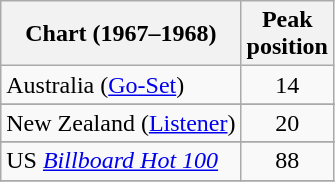<table class="wikitable sortable">
<tr>
<th>Chart (1967–1968)</th>
<th>Peak<br>position</th>
</tr>
<tr>
<td>Australia (<a href='#'>Go-Set</a>)</td>
<td align="center">14</td>
</tr>
<tr>
</tr>
<tr>
<td>New Zealand (<a href='#'>Listener</a>)</td>
<td align="center">20</td>
</tr>
<tr>
</tr>
<tr>
<td>US <em><a href='#'>Billboard Hot 100</a></em></td>
<td style="text-align:center;">88</td>
</tr>
<tr>
</tr>
</table>
